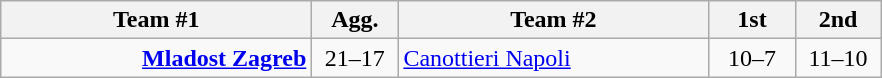<table class=wikitable style="text-align:center">
<tr>
<th width=200>Team #1</th>
<th width=50>Agg.</th>
<th width=200>Team #2</th>
<th width=50>1st</th>
<th width=50>2nd</th>
</tr>
<tr>
<td align=right><strong><a href='#'>Mladost Zagreb</a></strong> </td>
<td>21–17</td>
<td align=left> <a href='#'>Canottieri Napoli</a></td>
<td align=center>10–7</td>
<td align=center>11–10</td>
</tr>
</table>
